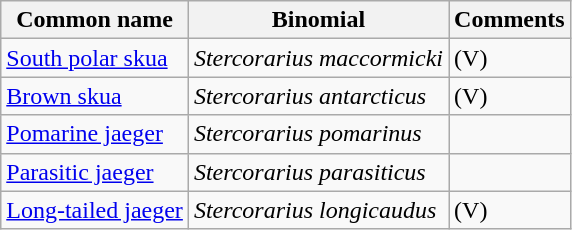<table class="wikitable">
<tr>
<th>Common name</th>
<th>Binomial</th>
<th>Comments</th>
</tr>
<tr>
<td><a href='#'>South polar skua</a></td>
<td><em>Stercorarius maccormicki</em></td>
<td>(V)</td>
</tr>
<tr>
<td><a href='#'>Brown skua</a></td>
<td><em>Stercorarius antarcticus</em></td>
<td>(V)</td>
</tr>
<tr>
<td><a href='#'>Pomarine jaeger</a></td>
<td><em>Stercorarius pomarinus</em></td>
<td></td>
</tr>
<tr>
<td><a href='#'>Parasitic jaeger</a></td>
<td><em>Stercorarius parasiticus</em></td>
<td></td>
</tr>
<tr>
<td><a href='#'>Long-tailed jaeger</a></td>
<td><em>Stercorarius longicaudus</em></td>
<td>(V)</td>
</tr>
</table>
